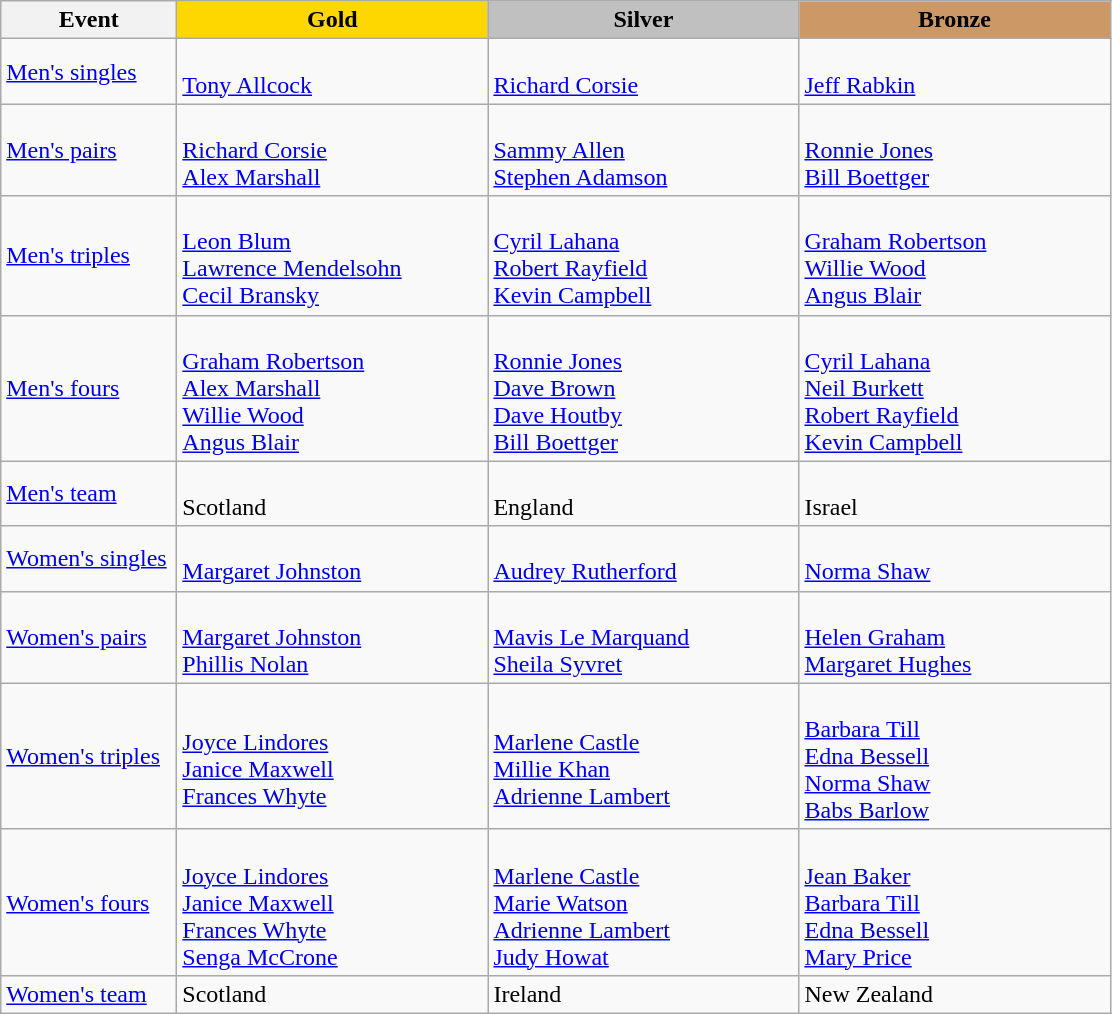<table class="wikitable" style="font-size: 100%">
<tr>
<th width=110>Event</th>
<th width=200 style="background-color: gold;">Gold</th>
<th width=200 style="background-color: silver;">Silver</th>
<th width=200 style="background-color: #cc9966;">Bronze</th>
</tr>
<tr>
<td><a href='#'>Men's singles</a></td>
<td><br>   <a href='#'>Tony Allcock</a></td>
<td><br> <a href='#'>Richard Corsie</a></td>
<td><br>  <a href='#'>Jeff Rabkin</a></td>
</tr>
<tr>
<td><a href='#'>Men's pairs</a></td>
<td><br> <a href='#'>Richard Corsie</a> <br> <a href='#'>Alex Marshall</a></td>
<td><br> <a href='#'>Sammy Allen</a> <br> <a href='#'>Stephen Adamson</a></td>
<td><br><a href='#'>Ronnie Jones</a> <br> <a href='#'>Bill Boettger</a></td>
</tr>
<tr>
<td><a href='#'>Men's triples</a></td>
<td><br><a href='#'>Leon Blum</a><br> <a href='#'>Lawrence Mendelsohn</a><br> <a href='#'>Cecil Bransky</a></td>
<td><br><a href='#'>Cyril Lahana</a><br> <a href='#'>Robert Rayfield</a><br> <a href='#'>Kevin Campbell</a></td>
<td><br><a href='#'>Graham Robertson</a><br> <a href='#'>Willie Wood</a><br> <a href='#'>Angus Blair</a></td>
</tr>
<tr>
<td><a href='#'>Men's fours</a></td>
<td><br><a href='#'>Graham Robertson</a><br> <a href='#'>Alex Marshall</a><br> <a href='#'>Willie Wood</a><br> <a href='#'>Angus Blair</a></td>
<td><br><a href='#'>Ronnie Jones</a><br> <a href='#'>Dave Brown</a><br> <a href='#'>Dave Houtby</a><br> <a href='#'>Bill Boettger</a></td>
<td><br><a href='#'>Cyril Lahana</a><br> <a href='#'>Neil Burkett</a><br> <a href='#'>Robert Rayfield</a><br> <a href='#'>Kevin Campbell</a></td>
</tr>
<tr>
<td><a href='#'>Men's team</a></td>
<td> <br>Scotland</td>
<td> <br>England</td>
<td> <br> Israel</td>
</tr>
<tr>
<td><a href='#'>Women's singles</a></td>
<td><br><a href='#'>Margaret Johnston</a></td>
<td><br><a href='#'>Audrey Rutherford</a></td>
<td><br><a href='#'>Norma Shaw</a></td>
</tr>
<tr>
<td><a href='#'>Women's pairs</a></td>
<td> <br><a href='#'>Margaret Johnston</a> <br> <a href='#'>Phillis Nolan</a></td>
<td> <br><a href='#'>Mavis Le Marquand</a> <br> <a href='#'>Sheila Syvret</a></td>
<td> <br><a href='#'>Helen Graham</a> <br> <a href='#'>Margaret Hughes</a></td>
</tr>
<tr>
<td><a href='#'>Women's triples</a></td>
<td><br> <a href='#'>Joyce Lindores</a><br> <a href='#'>Janice Maxwell</a><br> <a href='#'>Frances Whyte</a></td>
<td><br><a href='#'>Marlene Castle</a><br> <a href='#'>Millie Khan</a> <br> <a href='#'>Adrienne Lambert</a></td>
<td><br> <a href='#'>Barbara Till</a><br> <a href='#'>Edna Bessell</a><br> <a href='#'>Norma Shaw</a> <br> <a href='#'>Babs Barlow</a></td>
</tr>
<tr>
<td><a href='#'>Women's fours</a></td>
<td><br> <a href='#'>Joyce Lindores</a><br> <a href='#'>Janice Maxwell</a><br> <a href='#'>Frances Whyte</a><br> <a href='#'>Senga McCrone</a></td>
<td><br><a href='#'>Marlene Castle</a><br> <a href='#'>Marie Watson</a><br> <a href='#'>Adrienne Lambert</a> <br> <a href='#'>Judy Howat</a></td>
<td><br><a href='#'>Jean Baker</a><br> <a href='#'>Barbara Till</a><br> <a href='#'>Edna Bessell</a><br> <a href='#'>Mary Price</a></td>
</tr>
<tr>
<td><a href='#'>Women's team</a></td>
<td> Scotland</td>
<td> Ireland</td>
<td> New Zealand</td>
</tr>
</table>
